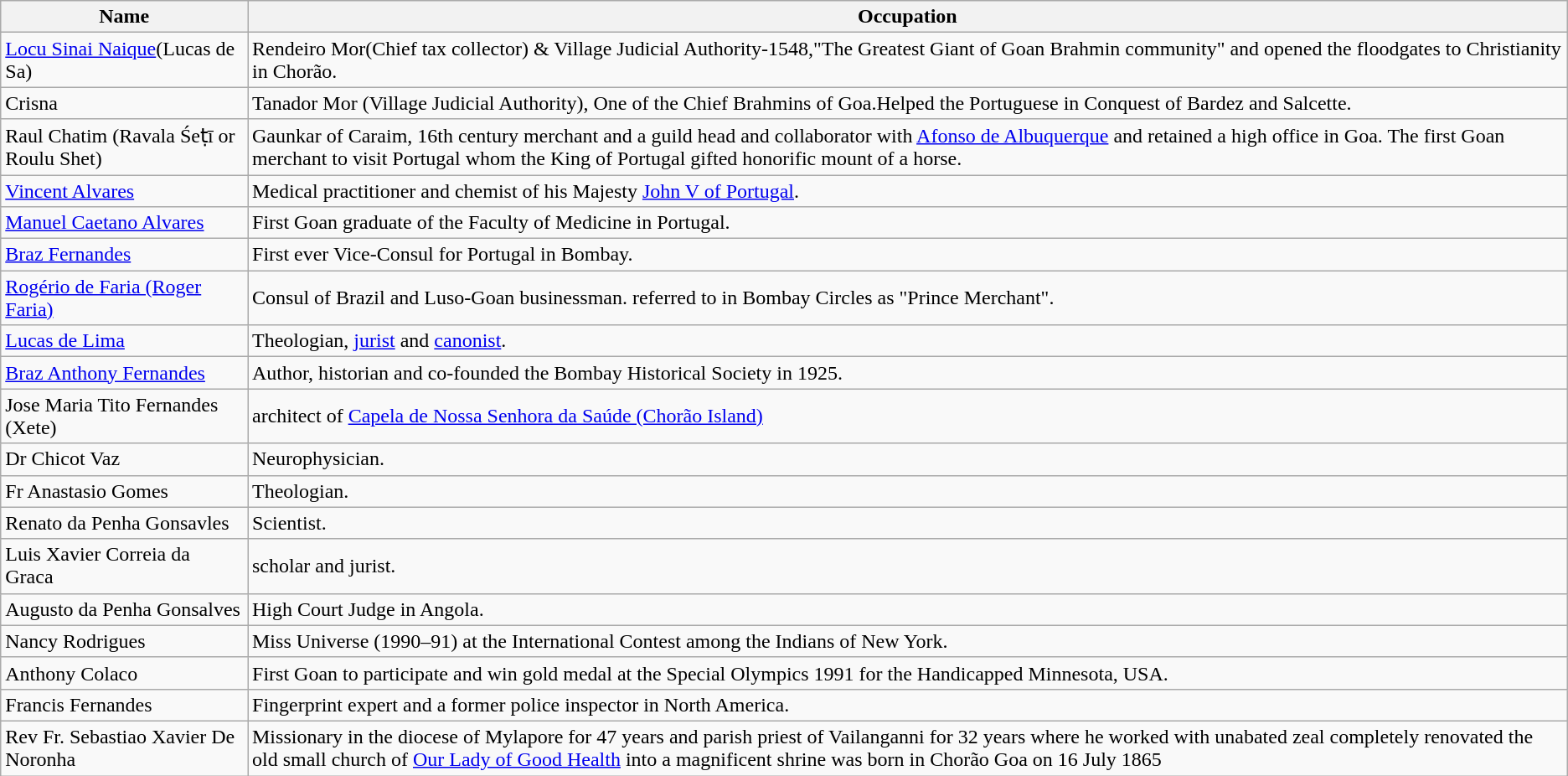<table class="wikitable sortable">
<tr>
<th>Name</th>
<th>Occupation</th>
</tr>
<tr>
<td><a href='#'>Locu Sinai Naique</a>(Lucas de Sa)</td>
<td>Rendeiro Mor(Chief tax collector) & Village Judicial Authority-1548,"The Greatest Giant of Goan Brahmin community"  and opened the floodgates to Christianity in Chorão.</td>
</tr>
<tr>
<td>Crisna</td>
<td>Tanador Mor (Village Judicial Authority), One of the Chief Brahmins of Goa.Helped the Portuguese in Conquest of Bardez and Salcette.</td>
</tr>
<tr>
<td>Raul Chatim (Ravala Śeṭī or Roulu Shet)</td>
<td>Gaunkar of Caraim, 16th century merchant and a guild head and collaborator with <a href='#'>Afonso de Albuquerque</a> and retained a high office in Goa. The first Goan merchant to visit Portugal whom the King of Portugal gifted honorific mount of a horse.</td>
</tr>
<tr>
<td><a href='#'>Vincent Alvares</a></td>
<td>Medical practitioner and chemist of his Majesty <a href='#'>John V of Portugal</a>.</td>
</tr>
<tr>
<td><a href='#'>Manuel Caetano Alvares</a></td>
<td>First Goan graduate of the Faculty of Medicine in Portugal.</td>
</tr>
<tr>
<td><a href='#'>Braz Fernandes</a></td>
<td>First ever Vice-Consul for Portugal in Bombay.</td>
</tr>
<tr>
<td><a href='#'>Rogério de Faria (Roger Faria)</a></td>
<td>Consul of Brazil and Luso-Goan businessman. referred to in Bombay Circles as "Prince Merchant".</td>
</tr>
<tr>
<td><a href='#'>Lucas de Lima</a></td>
<td>Theologian, <a href='#'>jurist</a> and <a href='#'>canonist</a>.</td>
</tr>
<tr>
<td><a href='#'>Braz Anthony Fernandes</a></td>
<td>Author, historian and co-founded the Bombay Historical Society in 1925.</td>
</tr>
<tr>
<td>Jose Maria Tito Fernandes (Xete)</td>
<td>architect of <a href='#'>Capela de Nossa Senhora da Saúde (Chorão Island)</a></td>
</tr>
<tr>
<td>Dr Chicot Vaz</td>
<td>Neurophysician.</td>
</tr>
<tr>
<td>Fr Anastasio Gomes</td>
<td>Theologian.</td>
</tr>
<tr>
<td>Renato da Penha Gonsavles</td>
<td>Scientist.</td>
</tr>
<tr>
<td>Luis Xavier Correia da Graca</td>
<td>scholar and jurist.</td>
</tr>
<tr>
<td>Augusto da Penha Gonsalves</td>
<td>High Court Judge in Angola.</td>
</tr>
<tr>
<td>Nancy Rodrigues</td>
<td>Miss Universe (1990–91) at the International Contest among the Indians of New York.</td>
</tr>
<tr>
<td>Anthony Colaco</td>
<td>First Goan to participate and win gold medal at the Special Olympics 1991 for the Handicapped Minnesota, USA.</td>
</tr>
<tr>
<td>Francis Fernandes</td>
<td>Fingerprint expert and a former police inspector in North America.</td>
</tr>
<tr>
<td>Rev Fr. Sebastiao Xavier De Noronha</td>
<td>Missionary in the diocese of Mylapore for 47 years and parish priest of Vailanganni for 32 years where he worked with unabated zeal completely renovated the old small church of <a href='#'>Our Lady of Good Health</a> into a magnificent shrine was born in Chorão Goa on 16 July 1865</td>
</tr>
</table>
